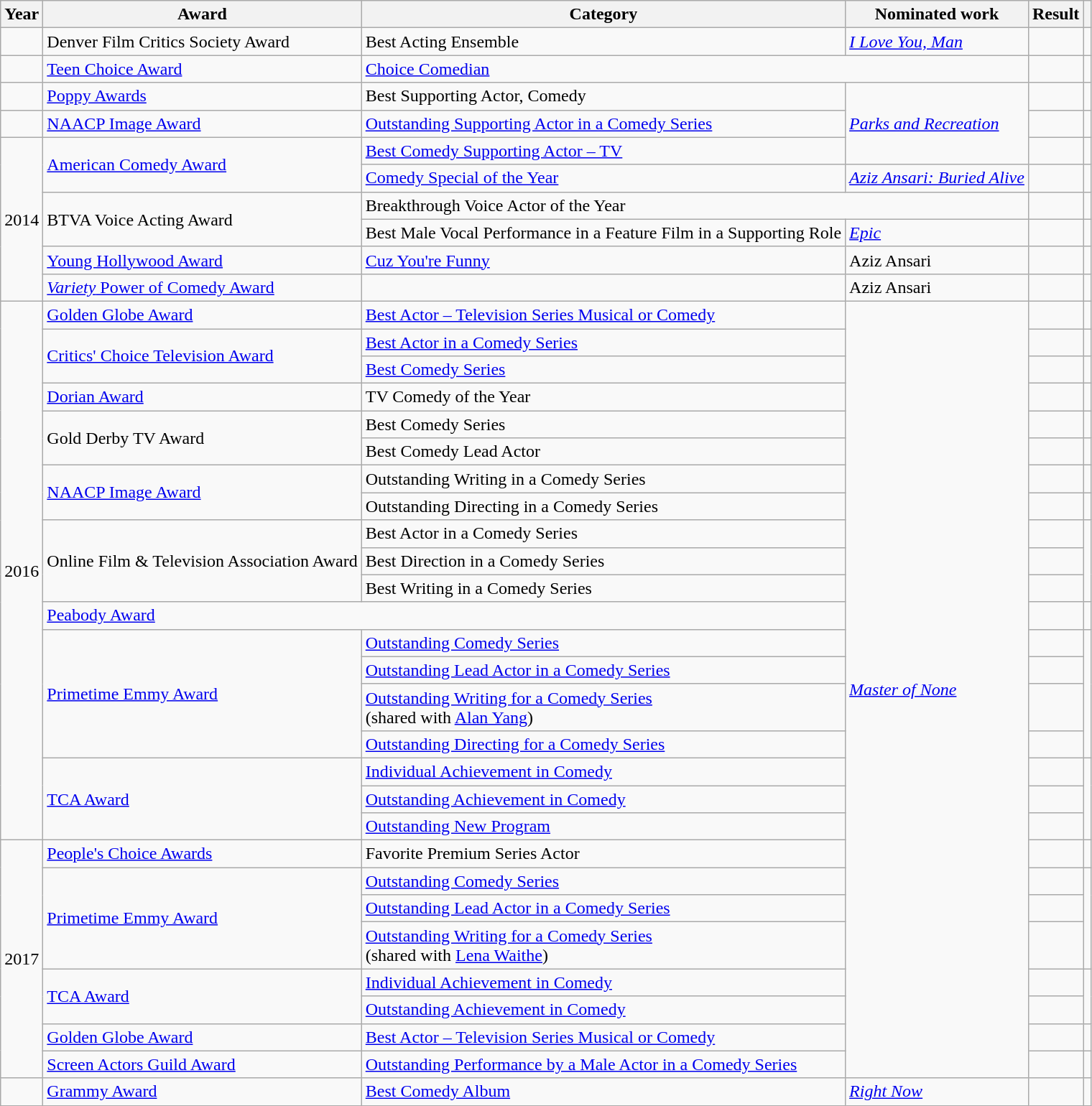<table class="wikitable">
<tr>
<th>Year</th>
<th>Award</th>
<th>Category</th>
<th>Nominated work</th>
<th>Result</th>
<th></th>
</tr>
<tr>
<td></td>
<td>Denver Film Critics Society Award</td>
<td>Best Acting Ensemble</td>
<td><em><a href='#'>I Love You, Man</a></em></td>
<td></td>
<td></td>
</tr>
<tr>
<td></td>
<td><a href='#'>Teen Choice Award</a></td>
<td colspan=2><a href='#'>Choice Comedian</a></td>
<td></td>
<td></td>
</tr>
<tr>
<td></td>
<td><a href='#'>Poppy Awards</a></td>
<td>Best Supporting Actor, Comedy</td>
<td rowspan="3"><em><a href='#'>Parks and Recreation</a></em></td>
<td></td>
<td></td>
</tr>
<tr>
<td></td>
<td><a href='#'>NAACP Image Award</a></td>
<td><a href='#'>Outstanding Supporting Actor in a Comedy Series</a></td>
<td></td>
<td></td>
</tr>
<tr>
<td rowspan="6" style="text-align:center;">2014</td>
<td rowspan="2"><a href='#'>American Comedy Award</a></td>
<td><a href='#'>Best Comedy Supporting Actor – TV</a></td>
<td></td>
<td></td>
</tr>
<tr>
<td><a href='#'>Comedy Special of the Year</a></td>
<td><em><a href='#'>Aziz Ansari: Buried Alive</a></em></td>
<td></td>
<td></td>
</tr>
<tr>
<td rowspan="2">BTVA Voice Acting Award</td>
<td colspan=2>Breakthrough Voice Actor of the Year</td>
<td></td>
<td></td>
</tr>
<tr>
<td>Best Male Vocal Performance in a Feature Film in a Supporting Role</td>
<td><em><a href='#'>Epic</a></em></td>
<td></td>
<td></td>
</tr>
<tr>
<td><a href='#'>Young Hollywood Award</a></td>
<td><a href='#'>Cuz You're Funny</a></td>
<td>Aziz Ansari</td>
<td></td>
<td></td>
</tr>
<tr>
<td><a href='#'><em>Variety</em> Power of Comedy Award</a></td>
<td></td>
<td>Aziz Ansari</td>
<td></td>
<td></td>
</tr>
<tr>
<td rowspan="19" style="text-align:center;">2016</td>
<td><a href='#'>Golden Globe Award</a></td>
<td><a href='#'>Best Actor – Television Series Musical or Comedy</a></td>
<td rowspan="27"><em><a href='#'>Master of None</a></em></td>
<td></td>
<td></td>
</tr>
<tr>
<td rowspan="2"><a href='#'>Critics' Choice Television Award</a></td>
<td><a href='#'>Best Actor in a Comedy Series</a></td>
<td></td>
<td></td>
</tr>
<tr>
<td><a href='#'>Best Comedy Series</a></td>
<td></td>
<td></td>
</tr>
<tr>
<td><a href='#'>Dorian Award</a></td>
<td>TV Comedy of the Year</td>
<td></td>
<td></td>
</tr>
<tr>
<td rowspan="2">Gold Derby TV Award</td>
<td>Best Comedy Series</td>
<td></td>
<td></td>
</tr>
<tr>
<td>Best Comedy Lead Actor</td>
<td></td>
<td></td>
</tr>
<tr>
<td rowspan="2"><a href='#'>NAACP Image Award</a></td>
<td>Outstanding Writing in a Comedy Series</td>
<td></td>
<td></td>
</tr>
<tr>
<td>Outstanding Directing in a Comedy Series</td>
<td></td>
<td></td>
</tr>
<tr>
<td rowspan="3">Online Film & Television Association Award</td>
<td>Best Actor in a Comedy Series</td>
<td></td>
<td rowspan=3></td>
</tr>
<tr>
<td>Best Direction in a Comedy Series</td>
<td></td>
</tr>
<tr>
<td>Best Writing in a Comedy Series</td>
<td></td>
</tr>
<tr>
<td colspan=2><a href='#'>Peabody Award</a></td>
<td></td>
<td></td>
</tr>
<tr>
<td rowspan="4"><a href='#'>Primetime Emmy Award</a></td>
<td><a href='#'>Outstanding Comedy Series</a></td>
<td></td>
<td rowspan=4></td>
</tr>
<tr>
<td><a href='#'>Outstanding Lead Actor in a Comedy Series</a></td>
<td></td>
</tr>
<tr>
<td><a href='#'>Outstanding Writing for a Comedy Series</a><br>(shared with <a href='#'>Alan Yang</a>)</td>
<td></td>
</tr>
<tr>
<td><a href='#'>Outstanding Directing for a Comedy Series</a></td>
<td></td>
</tr>
<tr>
<td rowspan="3"><a href='#'>TCA Award</a></td>
<td><a href='#'>Individual Achievement in Comedy</a></td>
<td></td>
<td rowspan=3></td>
</tr>
<tr>
<td><a href='#'>Outstanding Achievement in Comedy</a></td>
<td></td>
</tr>
<tr>
<td><a href='#'>Outstanding New Program</a></td>
<td></td>
</tr>
<tr>
<td rowspan="8" style="text-align:center;">2017</td>
<td><a href='#'>People's Choice Awards</a></td>
<td>Favorite Premium Series Actor</td>
<td></td>
<td></td>
</tr>
<tr>
<td rowspan="3"><a href='#'>Primetime Emmy Award</a></td>
<td><a href='#'>Outstanding Comedy Series</a></td>
<td></td>
<td rowspan=3></td>
</tr>
<tr>
<td><a href='#'>Outstanding Lead Actor in a Comedy Series</a></td>
<td></td>
</tr>
<tr>
<td><a href='#'>Outstanding Writing for a Comedy Series</a><br>(shared with <a href='#'>Lena Waithe</a>)</td>
<td></td>
</tr>
<tr>
<td rowspan="2"><a href='#'>TCA Award</a></td>
<td><a href='#'>Individual Achievement in Comedy</a></td>
<td></td>
<td rowspan=2></td>
</tr>
<tr>
<td><a href='#'>Outstanding Achievement in Comedy</a></td>
<td></td>
</tr>
<tr>
<td><a href='#'>Golden Globe Award</a></td>
<td><a href='#'>Best Actor – Television Series Musical or Comedy</a></td>
<td></td>
<td></td>
</tr>
<tr>
<td><a href='#'>Screen Actors Guild Award</a></td>
<td><a href='#'>Outstanding Performance by a Male Actor in a Comedy Series</a></td>
<td></td>
<td></td>
</tr>
<tr>
<td></td>
<td><a href='#'>Grammy Award</a></td>
<td><a href='#'>Best Comedy Album</a></td>
<td><em><a href='#'>Right Now</a></em></td>
<td></td>
<td align=center></td>
</tr>
</table>
